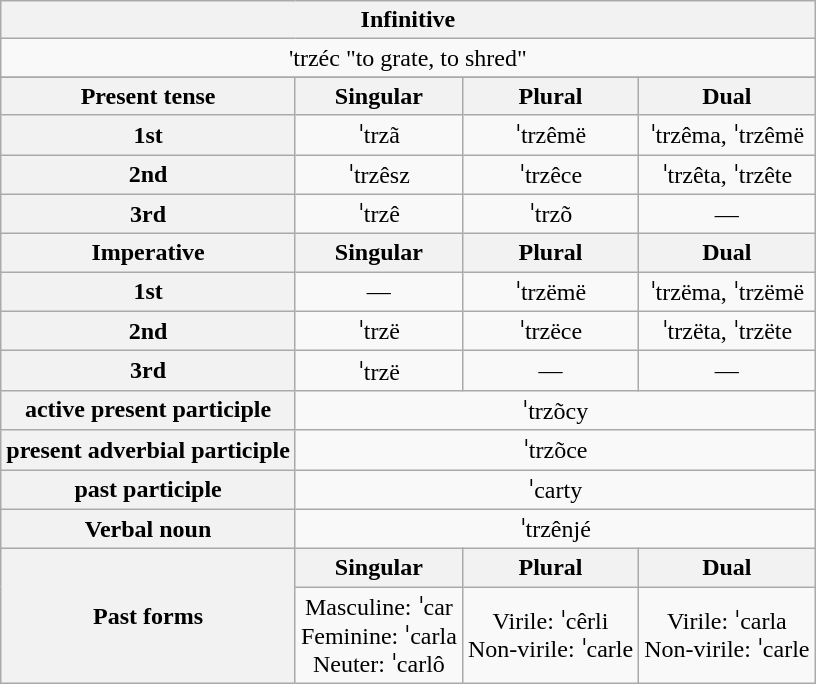<table class="wikitable" style="text-align:center;">
<tr>
<th colspan="4">Infinitive</th>
</tr>
<tr>
<td colspan="4">'trzéc "to grate, to shred"</td>
</tr>
<tr>
</tr>
<tr>
<th>Present tense</th>
<th>Singular</th>
<th>Plural</th>
<th>Dual</th>
</tr>
<tr>
<th>1st</th>
<td>ˈtrzã</td>
<td>ˈtrzêmë</td>
<td>ˈtrzêma, ˈtrzêmë</td>
</tr>
<tr>
<th>2nd</th>
<td>ˈtrzêsz</td>
<td>ˈtrzêce</td>
<td>ˈtrzêta, ˈtrzête</td>
</tr>
<tr>
<th>3rd</th>
<td>ˈtrzê</td>
<td>ˈtrzõ</td>
<td>—</td>
</tr>
<tr>
<th>Imperative</th>
<th>Singular</th>
<th>Plural</th>
<th>Dual</th>
</tr>
<tr>
<th>1st</th>
<td>—</td>
<td>ˈtrzëmë</td>
<td>ˈtrzëma, ˈtrzëmë</td>
</tr>
<tr>
<th>2nd</th>
<td>ˈtrzë</td>
<td>ˈtrzëce</td>
<td>ˈtrzëta, ˈtrzëte</td>
</tr>
<tr>
<th>3rd</th>
<td>ˈtrzë</td>
<td>—</td>
<td>—</td>
</tr>
<tr>
<th>active present participle</th>
<td colspan="3">ˈtrzõcy</td>
</tr>
<tr>
<th>present adverbial participle</th>
<td colspan="3">ˈtrzõce</td>
</tr>
<tr>
<th>past participle</th>
<td colspan="3">ˈcarty</td>
</tr>
<tr>
<th>Verbal noun</th>
<td colspan="3">ˈtrzênjé</td>
</tr>
<tr>
<th rowspan="2">Past forms</th>
<th>Singular</th>
<th>Plural</th>
<th>Dual</th>
</tr>
<tr>
<td>Masculine: ˈcar<br>Feminine: ˈcarla<br>Neuter: ˈcarlô</td>
<td>Virile: ˈcêrli<br>Non-virile: ˈcarle</td>
<td>Virile: ˈcarla<br>Non-virile: ˈcarle</td>
</tr>
</table>
